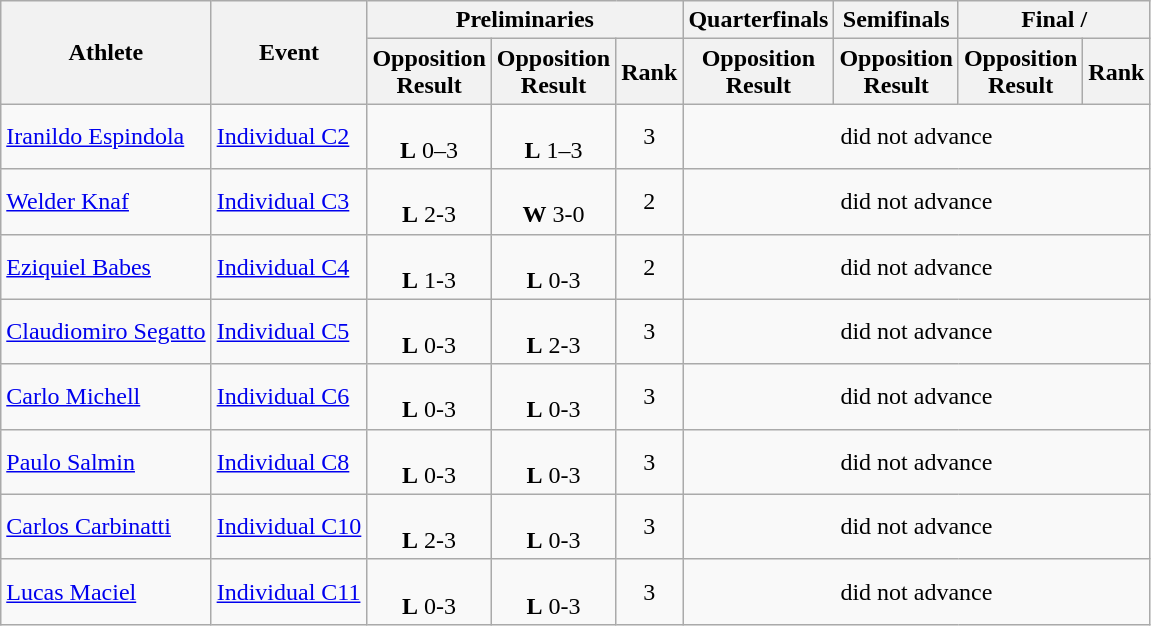<table class=wikitable>
<tr>
<th rowspan="2">Athlete</th>
<th rowspan="2">Event</th>
<th colspan="3">Preliminaries</th>
<th>Quarterfinals</th>
<th>Semifinals</th>
<th colspan="2">Final / </th>
</tr>
<tr>
<th>Opposition<br>Result</th>
<th>Opposition<br>Result</th>
<th>Rank</th>
<th>Opposition<br>Result</th>
<th>Opposition<br>Result</th>
<th>Opposition<br>Result</th>
<th>Rank</th>
</tr>
<tr>
<td><a href='#'>Iranildo Espindola</a></td>
<td><a href='#'>Individual C2</a></td>
<td align="center"><br><strong>L</strong> 0–3</td>
<td align="center"><br><strong>L</strong> 1–3</td>
<td align="center">3</td>
<td align="center" colspan="4">did not advance</td>
</tr>
<tr>
<td><a href='#'>Welder Knaf</a></td>
<td><a href='#'>Individual C3</a></td>
<td align="center"><br><strong>L</strong> 2-3</td>
<td align="center"><br><strong>W</strong> 3-0</td>
<td align="center">2</td>
<td align="center" colspan="4">did not advance</td>
</tr>
<tr>
<td><a href='#'>Eziquiel Babes</a></td>
<td><a href='#'>Individual C4</a></td>
<td align="center"><br><strong>L</strong> 1-3</td>
<td align="center"><br><strong>L</strong> 0-3</td>
<td align="center">2</td>
<td align="center" colspan="4">did not advance</td>
</tr>
<tr>
<td><a href='#'>Claudiomiro Segatto</a></td>
<td><a href='#'>Individual C5</a></td>
<td align="center"><br><strong>L</strong> 0-3</td>
<td align="center"><br><strong>L</strong> 2-3</td>
<td align="center">3</td>
<td align="center" colspan="4">did not advance</td>
</tr>
<tr>
<td><a href='#'>Carlo Michell</a></td>
<td><a href='#'>Individual C6</a></td>
<td align="center"><br><strong>L</strong> 0-3</td>
<td align="center"><br><strong>L</strong> 0-3</td>
<td align="center">3</td>
<td align="center" colspan="4">did not advance</td>
</tr>
<tr>
<td><a href='#'>Paulo Salmin</a></td>
<td><a href='#'>Individual C8</a></td>
<td align="center"><br><strong>L</strong> 0-3</td>
<td align="center"><br><strong>L</strong> 0-3</td>
<td align="center">3</td>
<td align="center" colspan="4">did not advance</td>
</tr>
<tr>
<td><a href='#'>Carlos Carbinatti</a></td>
<td><a href='#'>Individual C10</a></td>
<td align="center"><br><strong>L</strong> 2-3</td>
<td align="center"><br><strong>L</strong> 0-3</td>
<td align="center">3</td>
<td align="center" colspan="4">did not advance</td>
</tr>
<tr>
<td><a href='#'>Lucas Maciel</a></td>
<td><a href='#'>Individual C11</a></td>
<td align="center"><br><strong>L</strong> 0-3</td>
<td align="center"><br><strong>L</strong> 0-3</td>
<td align="center">3</td>
<td align="center" colspan="4">did not advance</td>
</tr>
</table>
